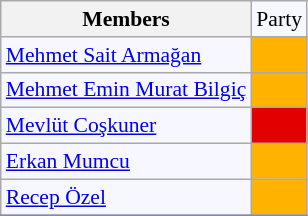<table class=wikitable style="border:1px solid #8888aa; background-color:#f7f8ff; padding:0px; font-size:90%;">
<tr>
<th>Members</th>
<td>Party</td>
</tr>
<tr>
<td><a href='#'>Mehmet Sait Armağan</a></td>
<td style="background: #ffb300"></td>
</tr>
<tr>
<td><a href='#'>Mehmet Emin Murat Bilgiç</a></td>
<td style="background: #ffb300"></td>
</tr>
<tr>
<td><a href='#'>Mevlüt Coşkuner</a></td>
<td style="background: #e30000"></td>
</tr>
<tr>
<td><a href='#'>Erkan Mumcu</a></td>
<td style="background: #ffb300"></td>
</tr>
<tr>
<td><a href='#'>Recep Özel</a></td>
<td style="background: #ffb300"></td>
</tr>
<tr>
</tr>
</table>
